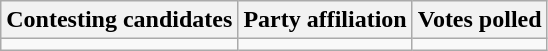<table class="wikitable sortable">
<tr>
<th>Contesting candidates</th>
<th>Party affiliation</th>
<th>Votes polled</th>
</tr>
<tr>
<td></td>
<td></td>
<td></td>
</tr>
</table>
